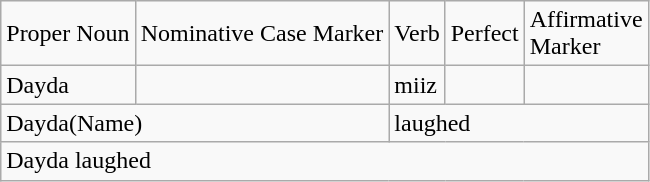<table class="wikitable">
<tr>
<td>Proper Noun</td>
<td>Nominative Case Marker</td>
<td>Verb</td>
<td>Perfect</td>
<td>Affirmative<br>Marker</td>
</tr>
<tr>
<td>Dayda</td>
<td></td>
<td>miiz</td>
<td></td>
<td></td>
</tr>
<tr>
<td colspan="2">Dayda(Name)</td>
<td colspan="3">laughed</td>
</tr>
<tr>
<td colspan="5">Dayda laughed</td>
</tr>
</table>
